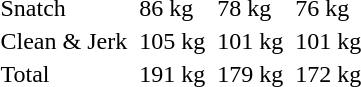<table>
<tr>
<td>Snatch</td>
<td></td>
<td>86 kg</td>
<td></td>
<td>78 kg</td>
<td></td>
<td>76 kg</td>
</tr>
<tr>
<td>Clean & Jerk</td>
<td></td>
<td>105 kg</td>
<td></td>
<td>101 kg</td>
<td></td>
<td>101 kg</td>
</tr>
<tr>
<td>Total</td>
<td></td>
<td>191 kg</td>
<td></td>
<td>179 kg</td>
<td></td>
<td>172 kg</td>
</tr>
</table>
